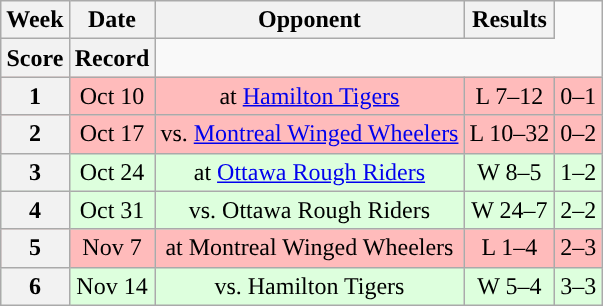<table class="wikitable" style="text-align:center">
<tr>
<th>Week</th>
<th>Date</th>
<th>Opponent</th>
<th>Results</th>
</tr>
<tr>
<th>Score</th>
<th>Record</th>
</tr>
<tr style="background:#ffbbbb">
<th>1</th>
<td>Oct 10</td>
<td>at <a href='#'>Hamilton Tigers</a></td>
<td>L 7–12</td>
<td>0–1</td>
</tr>
<tr style="background:#ffbbbb">
<th>2</th>
<td>Oct 17</td>
<td>vs. <a href='#'>Montreal Winged Wheelers</a></td>
<td>L 10–32</td>
<td>0–2</td>
</tr>
<tr style="background:#ddffdd">
<th>3</th>
<td>Oct 24</td>
<td>at <a href='#'>Ottawa Rough Riders</a></td>
<td>W 8–5</td>
<td>1–2</td>
</tr>
<tr style="background:#ddffdd">
<th>4</th>
<td>Oct 31</td>
<td>vs. Ottawa Rough Riders</td>
<td>W 24–7</td>
<td>2–2</td>
</tr>
<tr style="background:#ffbbbb">
<th>5</th>
<td>Nov 7</td>
<td>at Montreal Winged Wheelers</td>
<td>L 1–4</td>
<td>2–3</td>
</tr>
<tr style="background:#ddffdd">
<th>6</th>
<td>Nov 14</td>
<td>vs. Hamilton Tigers</td>
<td>W 5–4</td>
<td>3–3</td>
</tr>
</table>
